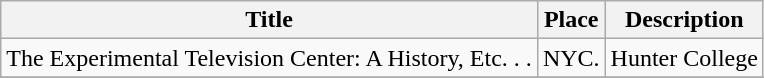<table class="wikitable">
<tr>
<th>Title</th>
<th>Place</th>
<th>Description</th>
</tr>
<tr>
<td>The Experimental Television Center: A History, Etc. . .</td>
<td>NYC.</td>
<td>Hunter College</td>
</tr>
<tr>
</tr>
</table>
